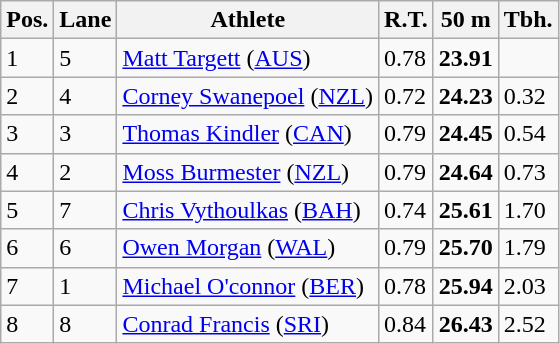<table class="wikitable">
<tr>
<th>Pos.</th>
<th>Lane</th>
<th>Athlete</th>
<th>R.T.</th>
<th>50 m</th>
<th>Tbh.</th>
</tr>
<tr>
<td>1</td>
<td>5</td>
<td> <a href='#'>Matt Targett</a> (<a href='#'>AUS</a>)</td>
<td>0.78</td>
<td><strong>23.91</strong></td>
<td> </td>
</tr>
<tr>
<td>2</td>
<td>4</td>
<td> <a href='#'>Corney Swanepoel</a> (<a href='#'>NZL</a>)</td>
<td>0.72</td>
<td><strong>24.23</strong></td>
<td>0.32</td>
</tr>
<tr>
<td>3</td>
<td>3</td>
<td> <a href='#'>Thomas Kindler</a> (<a href='#'>CAN</a>)</td>
<td>0.79</td>
<td><strong>24.45</strong></td>
<td>0.54</td>
</tr>
<tr>
<td>4</td>
<td>2</td>
<td> <a href='#'>Moss Burmester</a> (<a href='#'>NZL</a>)</td>
<td>0.79</td>
<td><strong>24.64</strong></td>
<td>0.73</td>
</tr>
<tr>
<td>5</td>
<td>7</td>
<td> <a href='#'>Chris Vythoulkas</a> (<a href='#'>BAH</a>)</td>
<td>0.74</td>
<td><strong>25.61</strong></td>
<td>1.70</td>
</tr>
<tr>
<td>6</td>
<td>6</td>
<td> <a href='#'>Owen Morgan</a> (<a href='#'>WAL</a>)</td>
<td>0.79</td>
<td><strong>25.70</strong></td>
<td>1.79</td>
</tr>
<tr>
<td>7</td>
<td>1</td>
<td> <a href='#'>Michael O'connor</a> (<a href='#'>BER</a>)</td>
<td>0.78</td>
<td><strong>25.94</strong></td>
<td>2.03</td>
</tr>
<tr>
<td>8</td>
<td>8</td>
<td> <a href='#'>Conrad Francis</a> (<a href='#'>SRI</a>)</td>
<td>0.84</td>
<td><strong>26.43</strong></td>
<td>2.52</td>
</tr>
</table>
